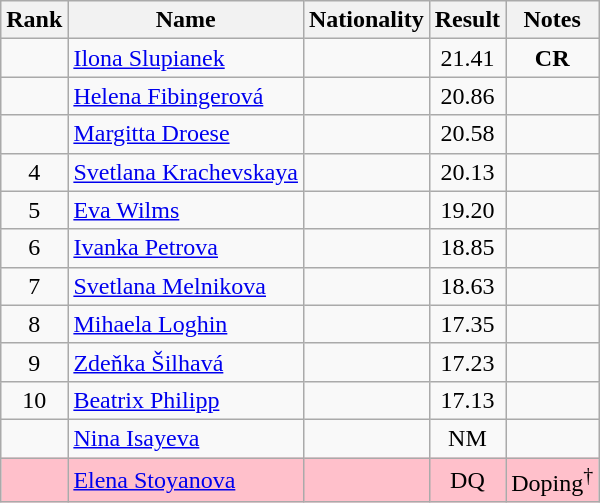<table class="wikitable sortable" style="text-align:center">
<tr>
<th>Rank</th>
<th>Name</th>
<th>Nationality</th>
<th>Result</th>
<th>Notes</th>
</tr>
<tr>
<td></td>
<td align=left><a href='#'>Ilona Slupianek</a></td>
<td align=left></td>
<td>21.41</td>
<td><strong>CR</strong></td>
</tr>
<tr>
<td></td>
<td align=left><a href='#'>Helena Fibingerová</a></td>
<td align=left></td>
<td>20.86</td>
<td></td>
</tr>
<tr>
<td></td>
<td align=left><a href='#'>Margitta Droese</a></td>
<td align=left></td>
<td>20.58</td>
<td></td>
</tr>
<tr>
<td>4</td>
<td align=left><a href='#'>Svetlana Krachevskaya</a></td>
<td align=left></td>
<td>20.13</td>
<td></td>
</tr>
<tr>
<td>5</td>
<td align=left><a href='#'>Eva Wilms</a></td>
<td align=left></td>
<td>19.20</td>
<td></td>
</tr>
<tr>
<td>6</td>
<td align=left><a href='#'>Ivanka Petrova</a></td>
<td align=left></td>
<td>18.85</td>
<td></td>
</tr>
<tr>
<td>7</td>
<td align=left><a href='#'>Svetlana Melnikova</a></td>
<td align=left></td>
<td>18.63</td>
<td></td>
</tr>
<tr>
<td>8</td>
<td align=left><a href='#'>Mihaela Loghin</a></td>
<td align=left></td>
<td>17.35</td>
<td></td>
</tr>
<tr>
<td>9</td>
<td align=left><a href='#'>Zdeňka Šilhavá</a></td>
<td align=left></td>
<td>17.23</td>
<td></td>
</tr>
<tr>
<td>10</td>
<td align=left><a href='#'>Beatrix Philipp</a></td>
<td align=left></td>
<td>17.13</td>
<td></td>
</tr>
<tr>
<td></td>
<td align=left><a href='#'>Nina Isayeva</a></td>
<td align=left></td>
<td>NM</td>
<td></td>
</tr>
<tr bgcolor="pink">
<td></td>
<td align=left><a href='#'>Elena Stoyanova</a></td>
<td align=left></td>
<td>DQ</td>
<td>Doping<sup>†</sup></td>
</tr>
</table>
